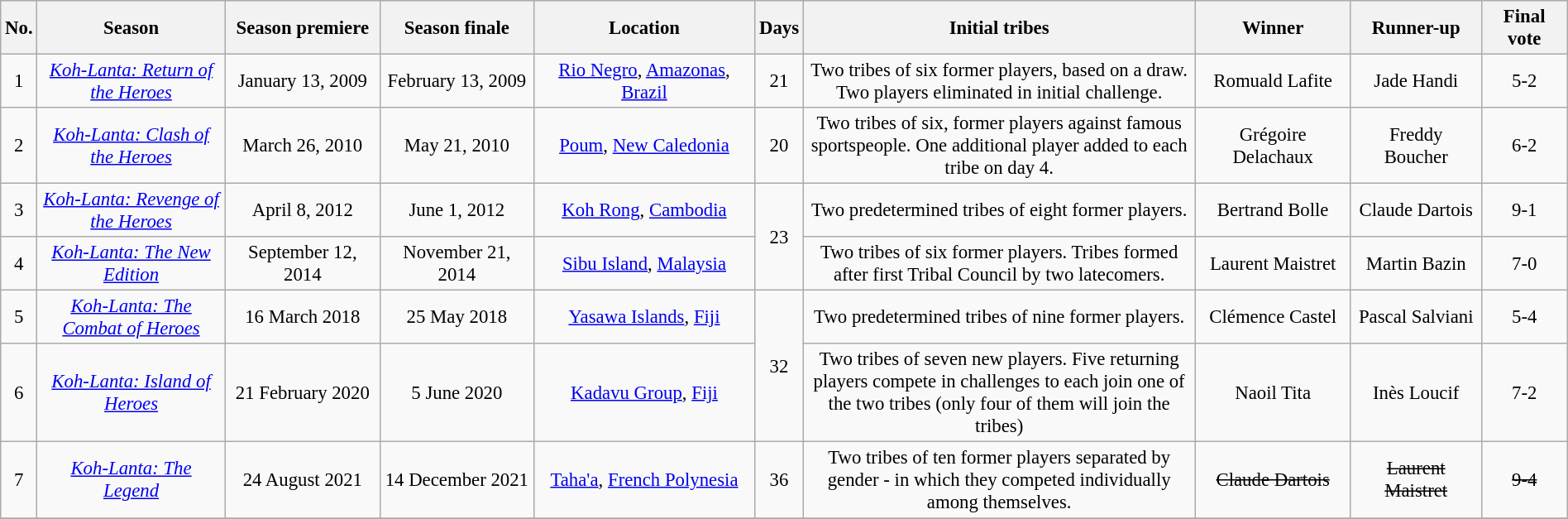<table class="wikitable" style="width:100%; font-size:95%; text-align:center">
<tr>
<th>No.</th>
<th style="width:12%;">Season</th>
<th>Season premiere</th>
<th>Season finale</th>
<th>Location</th>
<th>Days</th>
<th style="width:25%;">Initial tribes</th>
<th>Winner</th>
<th>Runner-up</th>
<th>Final vote</th>
</tr>
<tr>
<td>1</td>
<td><em><a href='#'>Koh-Lanta: Return of the Heroes</a></em></td>
<td>January 13, 2009</td>
<td>February 13, 2009</td>
<td><a href='#'>Rio Negro</a>, <a href='#'>Amazonas</a>, <a href='#'>Brazil</a></td>
<td>21</td>
<td>Two tribes of six former players, based on a draw. Two players eliminated in initial challenge.</td>
<td>Romuald Lafite</td>
<td>Jade Handi</td>
<td>5-2</td>
</tr>
<tr>
<td>2</td>
<td><em><a href='#'>Koh-Lanta: Clash of the Heroes</a></em></td>
<td>March 26, 2010</td>
<td>May 21, 2010</td>
<td><a href='#'>Poum</a>, <a href='#'>New Caledonia</a></td>
<td>20</td>
<td>Two tribes of six, former players against famous sportspeople. One additional player added to each tribe on day 4.</td>
<td>Grégoire Delachaux</td>
<td>Freddy Boucher</td>
<td>6-2</td>
</tr>
<tr>
<td>3</td>
<td><em><a href='#'>Koh-Lanta: Revenge of the Heroes</a></em></td>
<td>April 8, 2012</td>
<td>June 1, 2012</td>
<td><a href='#'>Koh Rong</a>, <a href='#'>Cambodia</a></td>
<td rowspan=2>23</td>
<td>Two predetermined tribes of eight former players.</td>
<td>Bertrand Bolle</td>
<td>Claude Dartois</td>
<td>9-1</td>
</tr>
<tr>
<td>4</td>
<td><em><a href='#'>Koh-Lanta: The New Edition</a></em></td>
<td>September 12, 2014</td>
<td>November 21, 2014</td>
<td><a href='#'>Sibu Island</a>, <a href='#'>Malaysia</a></td>
<td>Two tribes of six former players. Tribes formed after first Tribal Council by two latecomers.</td>
<td>Laurent Maistret</td>
<td>Martin Bazin</td>
<td>7-0</td>
</tr>
<tr>
<td>5</td>
<td><em><a href='#'>Koh-Lanta: The Combat of Heroes</a></em></td>
<td>16 March 2018</td>
<td>25 May 2018</td>
<td><a href='#'>Yasawa Islands</a>, <a href='#'>Fiji</a></td>
<td rowspan="2">32</td>
<td>Two predetermined tribes of nine former players.</td>
<td>Clémence Castel</td>
<td>Pascal Salviani</td>
<td>5-4</td>
</tr>
<tr>
<td>6</td>
<td><em><a href='#'>Koh-Lanta: Island of Heroes</a></em></td>
<td>21 February 2020</td>
<td>5 June 2020</td>
<td><a href='#'>Kadavu Group</a>, <a href='#'>Fiji</a></td>
<td>Two tribes of seven new players. Five returning players compete in challenges to each join one of the two tribes (only four of them will join the tribes)</td>
<td>Naoil Tita</td>
<td>Inès Loucif</td>
<td>7-2</td>
</tr>
<tr>
<td>7</td>
<td><em><a href='#'>Koh-Lanta: The Legend</a></em></td>
<td>24 August 2021</td>
<td>14 December 2021</td>
<td><a href='#'>Taha'a</a>, <a href='#'>French Polynesia</a></td>
<td>36</td>
<td>Two tribes of ten former players separated by gender - in which they competed individually among themselves.</td>
<td><s>Claude Dartois</s></td>
<td><s>Laurent Maistret</s></td>
<td><s>9-4</s></td>
</tr>
<tr>
</tr>
</table>
